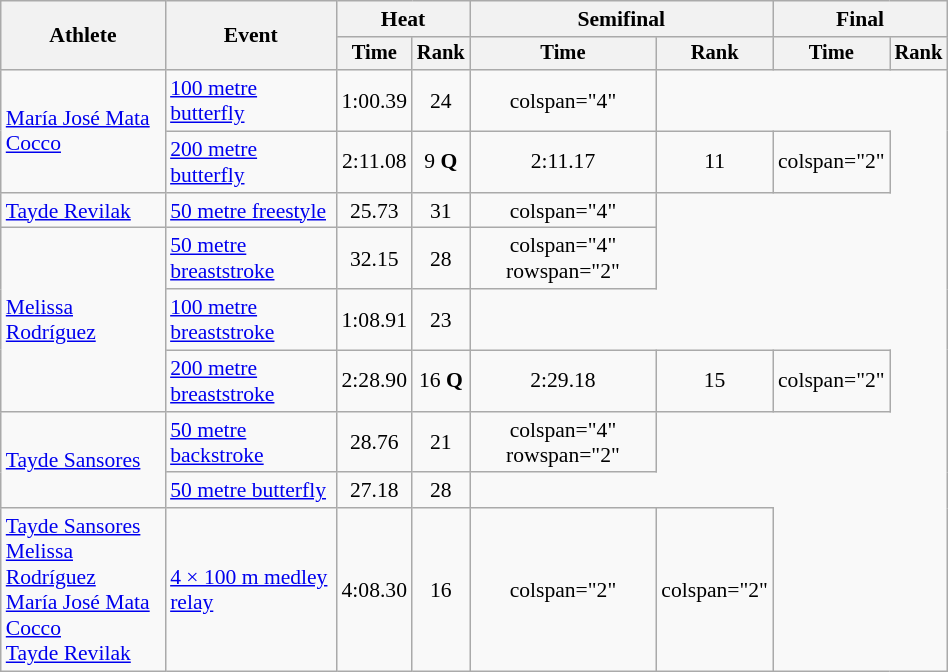<table class="wikitable" style="text-align:center; font-size:90%; width:50%;">
<tr>
<th rowspan="2">Athlete</th>
<th rowspan="2">Event</th>
<th colspan="2">Heat</th>
<th colspan="2">Semifinal</th>
<th colspan="2">Final</th>
</tr>
<tr style="font-size:95%">
<th>Time</th>
<th>Rank</th>
<th>Time</th>
<th>Rank</th>
<th>Time</th>
<th>Rank</th>
</tr>
<tr align=center>
<td align=left rowspan="2"><a href='#'>María José Mata Cocco</a></td>
<td align=left><a href='#'>100 metre butterfly</a></td>
<td>1:00.39</td>
<td>24</td>
<td>colspan="4" </td>
</tr>
<tr align=center>
<td align=left><a href='#'>200 metre butterfly</a></td>
<td>2:11.08</td>
<td>9 <strong>Q</strong></td>
<td>2:11.17</td>
<td>11</td>
<td>colspan="2" </td>
</tr>
<tr align=center>
<td align=left><a href='#'>Tayde Revilak</a></td>
<td align=left><a href='#'>50 metre freestyle</a></td>
<td>25.73</td>
<td>31</td>
<td>colspan="4" </td>
</tr>
<tr align=center>
<td align=left  rowspan="3"><a href='#'>Melissa Rodríguez</a></td>
<td align=left><a href='#'>50 metre breaststroke</a></td>
<td>32.15</td>
<td>28</td>
<td>colspan="4"  rowspan="2" </td>
</tr>
<tr align=center>
<td align=left><a href='#'>100 metre breaststroke</a></td>
<td>1:08.91</td>
<td>23</td>
</tr>
<tr align=center>
<td align=left><a href='#'>200 metre breaststroke</a></td>
<td>2:28.90</td>
<td>16 <strong>Q</strong></td>
<td>2:29.18</td>
<td>15</td>
<td>colspan="2" </td>
</tr>
<tr align=center>
<td align=left rowspan="2"><a href='#'>Tayde Sansores</a></td>
<td align=left><a href='#'>50 metre backstroke</a></td>
<td>28.76</td>
<td>21</td>
<td>colspan="4"  rowspan="2" </td>
</tr>
<tr align=center>
<td align=left><a href='#'>50 metre butterfly</a></td>
<td>27.18</td>
<td>28</td>
</tr>
<tr>
<td align=left><a href='#'>Tayde Sansores</a><br><a href='#'>Melissa Rodríguez</a><br><a href='#'>María José Mata Cocco</a><br><a href='#'>Tayde Revilak</a></td>
<td align=left><a href='#'>4 × 100 m medley relay</a></td>
<td>4:08.30</td>
<td>16</td>
<td>colspan="2"  </td>
<td>colspan="2"  </td>
</tr>
</table>
